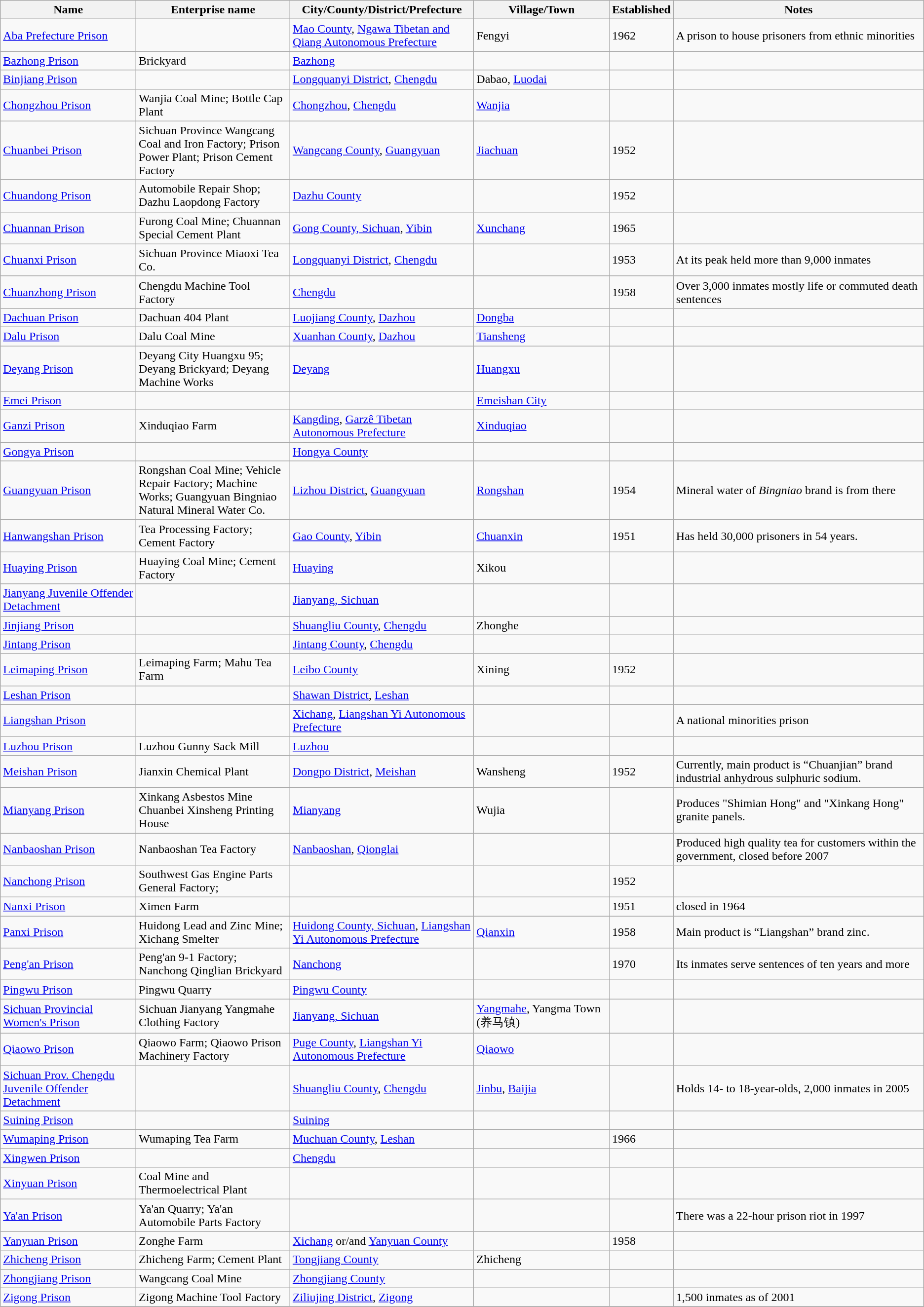<table class="wikitable">
<tr>
<th width=15%>Name</th>
<th width=17%>Enterprise name</th>
<th width=20%>City/County/District/Prefecture</th>
<th width=15%>Village/Town</th>
<th width=5%>Established</th>
<th width=28%>Notes</th>
</tr>
<tr>
<td><a href='#'>Aba Prefecture Prison</a></td>
<td></td>
<td><a href='#'>Mao County</a>, <a href='#'>Ngawa Tibetan and Qiang Autonomous Prefecture</a></td>
<td>Fengyi</td>
<td>1962</td>
<td>A prison to house prisoners from ethnic minorities</td>
</tr>
<tr>
<td><a href='#'>Bazhong Prison</a></td>
<td>Brickyard</td>
<td><a href='#'>Bazhong</a></td>
<td></td>
<td></td>
<td></td>
</tr>
<tr>
<td><a href='#'>Binjiang Prison</a></td>
<td></td>
<td><a href='#'>Longquanyi District</a>, <a href='#'>Chengdu</a></td>
<td>Dabao, <a href='#'>Luodai</a></td>
<td></td>
<td></td>
</tr>
<tr>
<td><a href='#'>Chongzhou Prison</a></td>
<td>Wanjia Coal Mine; Bottle Cap Plant</td>
<td><a href='#'>Chongzhou</a>, <a href='#'>Chengdu</a></td>
<td><a href='#'>Wanjia</a></td>
<td></td>
<td></td>
</tr>
<tr>
<td><a href='#'>Chuanbei Prison</a></td>
<td>Sichuan Province Wangcang Coal and Iron Factory; Prison Power Plant; Prison Cement Factory</td>
<td><a href='#'>Wangcang County</a>, <a href='#'>Guangyuan</a></td>
<td><a href='#'>Jiachuan</a></td>
<td>1952</td>
<td></td>
</tr>
<tr>
<td><a href='#'>Chuandong Prison</a></td>
<td>Automobile Repair Shop; Dazhu Laopdong Factory</td>
<td><a href='#'>Dazhu County</a></td>
<td></td>
<td>1952</td>
<td></td>
</tr>
<tr>
<td><a href='#'>Chuannan Prison</a></td>
<td>Furong Coal Mine; Chuannan Special Cement Plant</td>
<td><a href='#'>Gong County, Sichuan</a>, <a href='#'>Yibin</a></td>
<td><a href='#'>Xunchang</a></td>
<td>1965</td>
<td></td>
</tr>
<tr>
<td><a href='#'>Chuanxi Prison</a></td>
<td>Sichuan Province Miaoxi Tea Co.</td>
<td><a href='#'>Longquanyi District</a>, <a href='#'>Chengdu</a></td>
<td></td>
<td>1953</td>
<td>At its peak held more than 9,000 inmates</td>
</tr>
<tr>
<td><a href='#'>Chuanzhong Prison</a></td>
<td>Chengdu Machine Tool Factory</td>
<td><a href='#'>Chengdu</a></td>
<td></td>
<td>1958</td>
<td>Over 3,000 inmates mostly life or commuted death sentences</td>
</tr>
<tr>
<td><a href='#'>Dachuan Prison</a></td>
<td>Dachuan 404 Plant</td>
<td><a href='#'>Luojiang County</a>, <a href='#'>Dazhou</a></td>
<td><a href='#'>Dongba</a></td>
<td></td>
<td></td>
</tr>
<tr>
<td><a href='#'>Dalu Prison</a></td>
<td>Dalu Coal Mine</td>
<td><a href='#'>Xuanhan County</a>, <a href='#'>Dazhou</a></td>
<td><a href='#'>Tiansheng</a></td>
<td></td>
<td></td>
</tr>
<tr>
<td><a href='#'>Deyang Prison</a></td>
<td>Deyang City Huangxu 95; Deyang Brickyard; Deyang Machine Works</td>
<td><a href='#'>Deyang</a></td>
<td><a href='#'>Huangxu</a></td>
<td></td>
<td></td>
</tr>
<tr>
<td><a href='#'>Emei Prison</a></td>
<td></td>
<td></td>
<td><a href='#'>Emeishan City</a></td>
<td></td>
<td></td>
</tr>
<tr>
<td><a href='#'>Ganzi Prison</a></td>
<td>Xinduqiao Farm</td>
<td><a href='#'>Kangding</a>, <a href='#'>Garzê Tibetan Autonomous Prefecture</a></td>
<td><a href='#'>Xinduqiao</a></td>
<td></td>
<td></td>
</tr>
<tr>
<td><a href='#'>Gongya Prison</a></td>
<td></td>
<td><a href='#'>Hongya County</a></td>
<td></td>
<td></td>
<td></td>
</tr>
<tr>
<td><a href='#'>Guangyuan Prison</a></td>
<td>Rongshan Coal Mine; Vehicle Repair Factory; Machine Works; Guangyuan Bingniao Natural Mineral Water Co.</td>
<td><a href='#'>Lizhou District</a>, <a href='#'>Guangyuan</a></td>
<td><a href='#'>Rongshan</a></td>
<td>1954</td>
<td>Mineral water of <em>Bingniao</em> brand is from there</td>
</tr>
<tr>
<td><a href='#'>Hanwangshan Prison</a></td>
<td>Tea Processing Factory; Cement Factory</td>
<td><a href='#'>Gao County</a>, <a href='#'>Yibin</a></td>
<td><a href='#'>Chuanxin</a></td>
<td>1951</td>
<td>Has held 30,000 prisoners in 54 years.</td>
</tr>
<tr>
<td><a href='#'>Huaying Prison</a></td>
<td>Huaying Coal Mine; Cement Factory</td>
<td><a href='#'>Huaying</a></td>
<td>Xikou</td>
<td></td>
<td></td>
</tr>
<tr>
<td><a href='#'>Jianyang Juvenile Offender Detachment</a></td>
<td></td>
<td><a href='#'>Jianyang, Sichuan</a></td>
<td></td>
<td></td>
<td></td>
</tr>
<tr>
<td><a href='#'>Jinjiang Prison</a></td>
<td></td>
<td><a href='#'>Shuangliu County</a>, <a href='#'>Chengdu</a></td>
<td>Zhonghe</td>
<td></td>
<td></td>
</tr>
<tr>
<td><a href='#'>Jintang Prison</a></td>
<td></td>
<td><a href='#'>Jintang County</a>, <a href='#'>Chengdu</a></td>
<td></td>
<td></td>
<td></td>
</tr>
<tr>
<td><a href='#'>Leimaping Prison</a></td>
<td>Leimaping Farm; Mahu Tea Farm</td>
<td><a href='#'>Leibo County</a></td>
<td>Xining</td>
<td>1952</td>
<td></td>
</tr>
<tr>
<td><a href='#'>Leshan Prison</a></td>
<td></td>
<td><a href='#'>Shawan District</a>, <a href='#'>Leshan</a></td>
<td></td>
<td></td>
<td></td>
</tr>
<tr>
<td><a href='#'>Liangshan Prison</a></td>
<td></td>
<td><a href='#'>Xichang</a>, <a href='#'>Liangshan Yi Autonomous Prefecture</a></td>
<td></td>
<td></td>
<td>A national minorities prison</td>
</tr>
<tr>
<td><a href='#'>Luzhou Prison</a></td>
<td>Luzhou Gunny Sack Mill</td>
<td><a href='#'>Luzhou</a></td>
<td></td>
<td></td>
<td></td>
</tr>
<tr>
<td><a href='#'>Meishan Prison</a></td>
<td>Jianxin Chemical Plant</td>
<td><a href='#'>Dongpo District</a>, <a href='#'>Meishan</a></td>
<td>Wansheng</td>
<td>1952</td>
<td>Currently, main product is “Chuanjian” brand industrial anhydrous sulphuric sodium.</td>
</tr>
<tr>
<td><a href='#'>Mianyang Prison</a></td>
<td>Xinkang Asbestos Mine Chuanbei Xinsheng Printing House</td>
<td><a href='#'>Mianyang</a></td>
<td>Wujia</td>
<td></td>
<td>Produces "Shimian Hong" and "Xinkang Hong" granite panels.</td>
</tr>
<tr>
<td><a href='#'>Nanbaoshan Prison</a></td>
<td>Nanbaoshan Tea Factory</td>
<td><a href='#'>Nanbaoshan</a>, <a href='#'>Qionglai</a></td>
<td></td>
<td></td>
<td>Produced high quality tea for customers within the government, closed before 2007</td>
</tr>
<tr>
<td><a href='#'>Nanchong Prison</a></td>
<td>Southwest Gas Engine Parts General Factory;</td>
<td></td>
<td></td>
<td>1952</td>
<td></td>
</tr>
<tr>
<td><a href='#'>Nanxi Prison</a></td>
<td>Ximen Farm</td>
<td></td>
<td></td>
<td>1951</td>
<td>closed in 1964</td>
</tr>
<tr>
<td><a href='#'>Panxi Prison</a></td>
<td>Huidong Lead and Zinc Mine; Xichang Smelter</td>
<td><a href='#'>Huidong County, Sichuan</a>, <a href='#'>Liangshan Yi Autonomous Prefecture</a></td>
<td><a href='#'>Qianxin</a></td>
<td>1958</td>
<td>Main product is “Liangshan” brand zinc.</td>
</tr>
<tr>
<td><a href='#'>Peng'an Prison</a></td>
<td>Peng'an 9-1 Factory; Nanchong Qinglian Brickyard</td>
<td><a href='#'>Nanchong</a></td>
<td></td>
<td>1970</td>
<td>Its inmates serve sentences of ten years and more</td>
</tr>
<tr>
<td><a href='#'>Pingwu Prison</a></td>
<td>Pingwu Quarry</td>
<td><a href='#'>Pingwu County</a></td>
<td></td>
<td></td>
<td></td>
</tr>
<tr>
<td><a href='#'>Sichuan Provincial Women's Prison</a></td>
<td>Sichuan Jianyang Yangmahe Clothing Factory</td>
<td><a href='#'>Jianyang, Sichuan</a></td>
<td><a href='#'>Yangmahe</a>, Yangma Town (养马镇)</td>
<td></td>
<td></td>
</tr>
<tr>
<td><a href='#'>Qiaowo Prison</a></td>
<td>Qiaowo Farm; Qiaowo Prison Machinery Factory</td>
<td><a href='#'>Puge County</a>, <a href='#'>Liangshan Yi Autonomous Prefecture</a></td>
<td><a href='#'>Qiaowo</a></td>
<td></td>
<td></td>
</tr>
<tr>
<td><a href='#'>Sichuan Prov. Chengdu Juvenile Offender Detachment</a></td>
<td></td>
<td><a href='#'>Shuangliu County</a>, <a href='#'>Chengdu</a></td>
<td><a href='#'>Jinbu</a>, <a href='#'>Baijia</a></td>
<td></td>
<td>Holds 14- to 18-year-olds, 2,000 inmates in 2005</td>
</tr>
<tr>
<td><a href='#'>Suining Prison</a></td>
<td></td>
<td><a href='#'>Suining</a></td>
<td></td>
<td></td>
<td></td>
</tr>
<tr>
<td><a href='#'>Wumaping Prison</a></td>
<td>Wumaping Tea Farm</td>
<td><a href='#'>Muchuan County</a>, <a href='#'>Leshan</a></td>
<td></td>
<td>1966</td>
<td></td>
</tr>
<tr>
<td><a href='#'>Xingwen Prison</a></td>
<td></td>
<td><a href='#'>Chengdu</a></td>
<td></td>
<td></td>
<td></td>
</tr>
<tr>
<td><a href='#'>Xinyuan Prison</a></td>
<td>Coal Mine and Thermoelectrical Plant</td>
<td></td>
<td></td>
<td></td>
<td></td>
</tr>
<tr>
<td><a href='#'>Ya'an Prison</a></td>
<td>Ya'an Quarry; Ya'an Automobile Parts Factory</td>
<td></td>
<td></td>
<td></td>
<td>There was a 22-hour prison riot in 1997</td>
</tr>
<tr>
<td><a href='#'>Yanyuan Prison</a></td>
<td>Zonghe Farm</td>
<td><a href='#'>Xichang</a> or/and <a href='#'>Yanyuan County</a></td>
<td></td>
<td>1958</td>
<td></td>
</tr>
<tr>
<td><a href='#'>Zhicheng Prison</a></td>
<td>Zhicheng Farm; Cement Plant</td>
<td><a href='#'>Tongjiang County</a></td>
<td>Zhicheng</td>
<td></td>
<td></td>
</tr>
<tr>
<td><a href='#'>Zhongjiang Prison</a></td>
<td>Wangcang Coal Mine</td>
<td><a href='#'>Zhongjiang County</a></td>
<td></td>
<td></td>
<td></td>
</tr>
<tr>
<td><a href='#'>Zigong Prison</a></td>
<td>Zigong Machine Tool Factory</td>
<td><a href='#'>Ziliujing District</a>, <a href='#'>Zigong</a></td>
<td></td>
<td></td>
<td>1,500 inmates as of 2001</td>
</tr>
<tr>
</tr>
</table>
